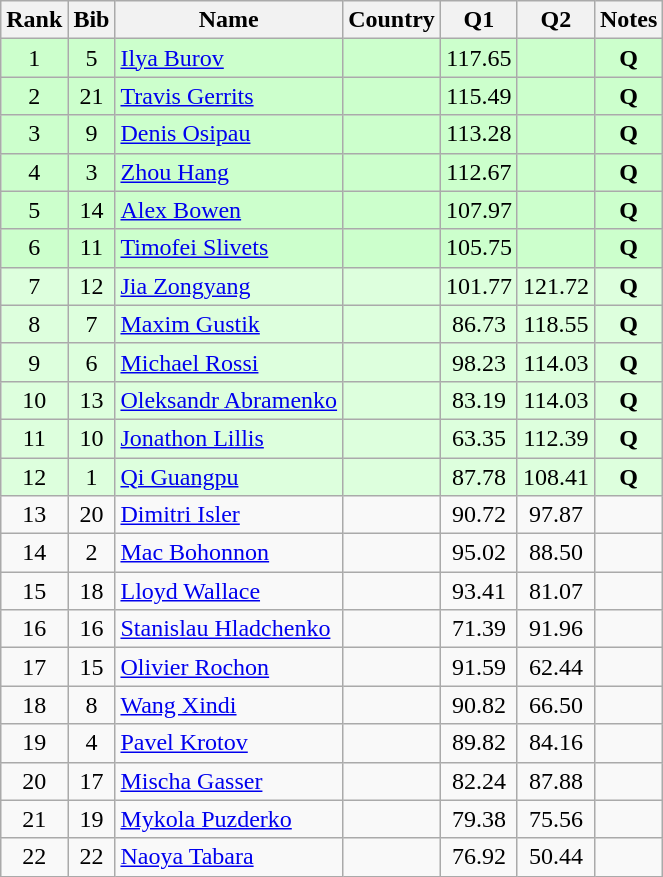<table class="wikitable sortable" style="text-align:center">
<tr>
<th>Rank</th>
<th>Bib</th>
<th>Name</th>
<th>Country</th>
<th>Q1</th>
<th>Q2</th>
<th>Notes</th>
</tr>
<tr bgcolor="#ccffcc">
<td>1</td>
<td>5</td>
<td align=left><a href='#'>Ilya Burov</a></td>
<td align=left></td>
<td>117.65</td>
<td></td>
<td><strong>Q</strong></td>
</tr>
<tr bgcolor="#ccffcc">
<td>2</td>
<td>21</td>
<td align=left><a href='#'>Travis Gerrits</a></td>
<td align=left></td>
<td>115.49</td>
<td></td>
<td><strong>Q</strong></td>
</tr>
<tr bgcolor="#ccffcc">
<td>3</td>
<td>9</td>
<td align=left><a href='#'>Denis Osipau</a></td>
<td align=left></td>
<td>113.28</td>
<td></td>
<td><strong>Q</strong></td>
</tr>
<tr bgcolor="#ccffcc">
<td>4</td>
<td>3</td>
<td align=left><a href='#'>Zhou Hang</a></td>
<td align=left></td>
<td>112.67</td>
<td></td>
<td><strong>Q</strong></td>
</tr>
<tr bgcolor="#ccffcc">
<td>5</td>
<td>14</td>
<td align=left><a href='#'>Alex Bowen</a></td>
<td align=left></td>
<td>107.97</td>
<td></td>
<td><strong>Q</strong></td>
</tr>
<tr bgcolor="#ccffcc">
<td>6</td>
<td>11</td>
<td align=left><a href='#'>Timofei Slivets</a></td>
<td align=left></td>
<td>105.75</td>
<td></td>
<td><strong>Q</strong></td>
</tr>
<tr bgcolor="#ddffdd">
<td>7</td>
<td>12</td>
<td align=left><a href='#'>Jia Zongyang</a></td>
<td align=left></td>
<td>101.77</td>
<td>121.72</td>
<td><strong>Q</strong></td>
</tr>
<tr bgcolor="#ddffdd">
<td>8</td>
<td>7</td>
<td align=left><a href='#'>Maxim Gustik</a></td>
<td align=left></td>
<td>86.73</td>
<td>118.55</td>
<td><strong>Q</strong></td>
</tr>
<tr bgcolor="#ddffdd">
<td>9</td>
<td>6</td>
<td align=left><a href='#'>Michael Rossi</a></td>
<td align=left></td>
<td>98.23</td>
<td>114.03</td>
<td><strong>Q</strong></td>
</tr>
<tr bgcolor="#ddffdd">
<td>10</td>
<td>13</td>
<td align=left><a href='#'>Oleksandr Abramenko</a></td>
<td align=left></td>
<td>83.19</td>
<td>114.03</td>
<td><strong>Q</strong></td>
</tr>
<tr bgcolor="#ddffdd">
<td>11</td>
<td>10</td>
<td align=left><a href='#'>Jonathon Lillis</a></td>
<td align=left></td>
<td>63.35</td>
<td>112.39</td>
<td><strong>Q</strong></td>
</tr>
<tr bgcolor="#ddffdd">
<td>12</td>
<td>1</td>
<td align=left><a href='#'>Qi Guangpu</a></td>
<td align=left></td>
<td>87.78</td>
<td>108.41</td>
<td><strong>Q</strong></td>
</tr>
<tr>
<td>13</td>
<td>20</td>
<td align=left><a href='#'>Dimitri Isler</a></td>
<td align=left></td>
<td>90.72</td>
<td>97.87</td>
<td></td>
</tr>
<tr>
<td>14</td>
<td>2</td>
<td align=left><a href='#'>Mac Bohonnon</a></td>
<td align=left></td>
<td>95.02</td>
<td>88.50</td>
<td></td>
</tr>
<tr>
<td>15</td>
<td>18</td>
<td align=left><a href='#'>Lloyd Wallace</a></td>
<td align=left></td>
<td>93.41</td>
<td>81.07</td>
<td></td>
</tr>
<tr>
<td>16</td>
<td>16</td>
<td align=left><a href='#'>Stanislau Hladchenko</a></td>
<td align=left></td>
<td>71.39</td>
<td>91.96</td>
<td></td>
</tr>
<tr>
<td>17</td>
<td>15</td>
<td align=left><a href='#'>Olivier Rochon</a></td>
<td align=left></td>
<td>91.59</td>
<td>62.44</td>
<td></td>
</tr>
<tr>
<td>18</td>
<td>8</td>
<td align=left><a href='#'>Wang Xindi</a></td>
<td align=left></td>
<td>90.82</td>
<td>66.50</td>
<td></td>
</tr>
<tr>
<td>19</td>
<td>4</td>
<td align=left><a href='#'>Pavel Krotov</a></td>
<td align=left></td>
<td>89.82</td>
<td>84.16</td>
<td></td>
</tr>
<tr>
<td>20</td>
<td>17</td>
<td align=left><a href='#'>Mischa Gasser</a></td>
<td align=left></td>
<td>82.24</td>
<td>87.88</td>
<td></td>
</tr>
<tr>
<td>21</td>
<td>19</td>
<td align=left><a href='#'>Mykola Puzderko</a></td>
<td align=left></td>
<td>79.38</td>
<td>75.56</td>
<td></td>
</tr>
<tr>
<td>22</td>
<td>22</td>
<td align=left><a href='#'>Naoya Tabara</a></td>
<td align=left></td>
<td>76.92</td>
<td>50.44</td>
<td></td>
</tr>
</table>
